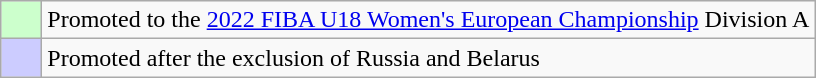<table class="wikitable">
<tr>
<td width=20px bgcolor="#ccffcc"></td>
<td>Promoted to the <a href='#'>2022 FIBA U18 Women's European Championship</a> Division A</td>
</tr>
<tr>
<td bgcolor="#ccccff"></td>
<td>Promoted after the exclusion of Russia and Belarus</td>
</tr>
</table>
